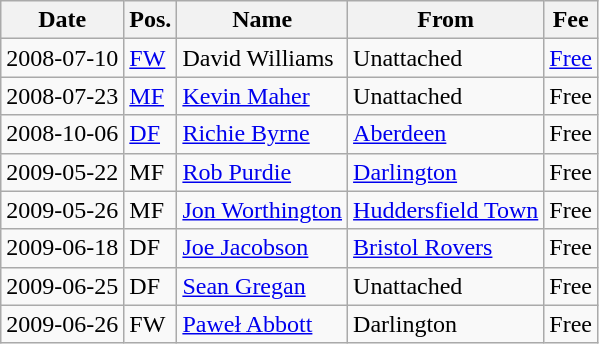<table class="wikitable">
<tr>
<th>Date</th>
<th>Pos.</th>
<th>Name</th>
<th>From</th>
<th>Fee</th>
</tr>
<tr>
<td>2008-07-10</td>
<td><a href='#'>FW</a></td>
<td>David Williams</td>
<td>Unattached</td>
<td><a href='#'>Free</a></td>
</tr>
<tr>
<td>2008-07-23</td>
<td><a href='#'>MF</a></td>
<td><a href='#'>Kevin Maher</a></td>
<td>Unattached</td>
<td>Free</td>
</tr>
<tr>
<td>2008-10-06</td>
<td><a href='#'>DF</a></td>
<td><a href='#'>Richie Byrne</a></td>
<td><a href='#'>Aberdeen</a></td>
<td>Free</td>
</tr>
<tr>
<td>2009-05-22</td>
<td>MF</td>
<td><a href='#'>Rob Purdie</a></td>
<td><a href='#'>Darlington</a></td>
<td>Free</td>
</tr>
<tr>
<td>2009-05-26</td>
<td>MF</td>
<td><a href='#'>Jon Worthington</a></td>
<td><a href='#'>Huddersfield Town</a></td>
<td>Free</td>
</tr>
<tr>
<td>2009-06-18</td>
<td>DF</td>
<td><a href='#'>Joe Jacobson</a></td>
<td><a href='#'>Bristol Rovers</a></td>
<td>Free</td>
</tr>
<tr>
<td>2009-06-25</td>
<td>DF</td>
<td><a href='#'>Sean Gregan</a></td>
<td>Unattached</td>
<td>Free</td>
</tr>
<tr>
<td>2009-06-26</td>
<td>FW</td>
<td><a href='#'>Paweł Abbott</a></td>
<td>Darlington</td>
<td>Free</td>
</tr>
</table>
